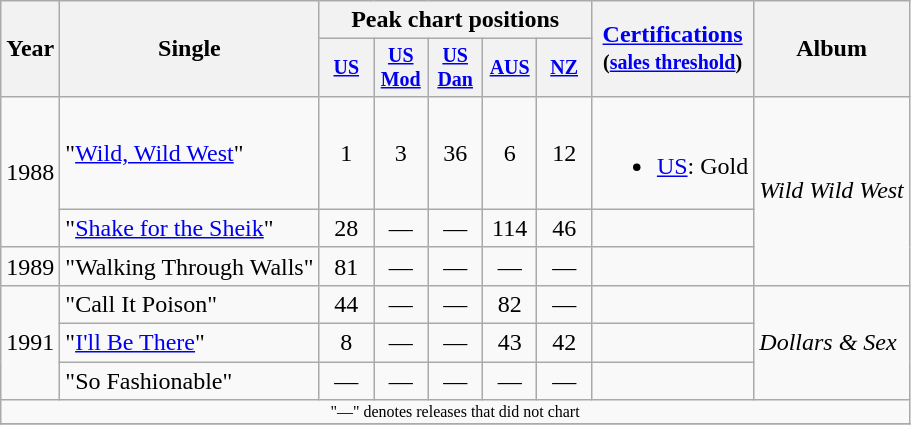<table class="wikitable" style="text-align:center;">
<tr>
<th rowspan="2">Year</th>
<th rowspan="2">Single</th>
<th colspan="5">Peak chart positions</th>
<th rowspan="2"><a href='#'>Certifications</a><br><small>(<a href='#'>sales threshold</a>)</small></th>
<th rowspan="2">Album</th>
</tr>
<tr style="font-size:smaller;">
<th width="30"><a href='#'>US</a><br></th>
<th width="30"><a href='#'>US Mod</a><br></th>
<th width="30"><a href='#'>US Dan</a><br></th>
<th width="30"><a href='#'>AUS</a><br></th>
<th width="30"><a href='#'>NZ</a><br></th>
</tr>
<tr>
<td rowspan="2">1988</td>
<td align="left">"<a href='#'>Wild, Wild West</a>"</td>
<td>1</td>
<td>3</td>
<td>36</td>
<td>6</td>
<td>12</td>
<td align="left"><br><ul><li><a href='#'>US</a>: Gold</li></ul></td>
<td align="left" rowspan="3"><em>Wild Wild West</em></td>
</tr>
<tr>
<td align="left">"<a href='#'>Shake for the Sheik</a>"</td>
<td>28</td>
<td>—</td>
<td>—</td>
<td>114</td>
<td>46</td>
<td></td>
</tr>
<tr>
<td>1989</td>
<td align="left">"Walking Through Walls"</td>
<td>81</td>
<td>—</td>
<td>—</td>
<td>—</td>
<td>—</td>
<td></td>
</tr>
<tr>
<td rowspan="3">1991</td>
<td align="left">"Call It Poison"</td>
<td>44</td>
<td>—</td>
<td>—</td>
<td>82</td>
<td>—</td>
<td></td>
<td align="left" rowspan="3"><em>Dollars & Sex</em></td>
</tr>
<tr>
<td align="left">"<a href='#'>I'll Be There</a>"</td>
<td>8</td>
<td>—</td>
<td>—</td>
<td>43</td>
<td>42</td>
<td></td>
</tr>
<tr>
<td align="left">"So Fashionable"</td>
<td>—</td>
<td>—</td>
<td>—</td>
<td>—</td>
<td>—</td>
<td></td>
</tr>
<tr>
<td colspan="10" style="font-size:8pt">"—" denotes releases that did not chart</td>
</tr>
<tr>
</tr>
</table>
